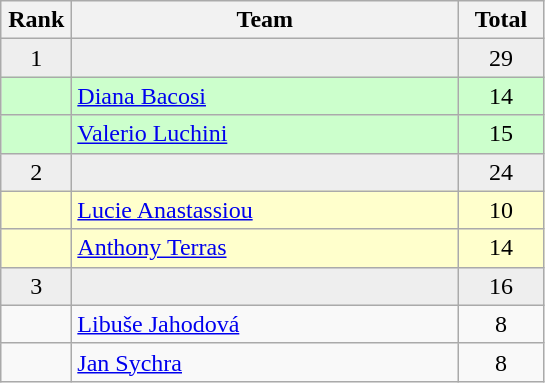<table class="wikitable" style="text-align:center">
<tr>
<th width=40>Rank</th>
<th width=250>Team</th>
<th width=50>Total</th>
</tr>
<tr bgcolor=eeeeee>
<td>1</td>
<td align=left></td>
<td>29</td>
</tr>
<tr bgcolor=ccffcc>
<td></td>
<td align=left><a href='#'>Diana Bacosi</a></td>
<td>14</td>
</tr>
<tr bgcolor=ccffcc>
<td></td>
<td align=left><a href='#'>Valerio Luchini</a></td>
<td>15</td>
</tr>
<tr bgcolor=eeeeee>
<td>2</td>
<td align=left></td>
<td>24</td>
</tr>
<tr bgcolor=ffffcc>
<td></td>
<td align=left><a href='#'>Lucie Anastassiou</a></td>
<td>10</td>
</tr>
<tr bgcolor=ffffcc>
<td></td>
<td align=left><a href='#'>Anthony Terras</a></td>
<td>14</td>
</tr>
<tr bgcolor=eeeeee>
<td>3</td>
<td align=left></td>
<td>16</td>
</tr>
<tr>
<td></td>
<td align=left><a href='#'>Libuše Jahodová</a></td>
<td>8</td>
</tr>
<tr>
<td></td>
<td align=left><a href='#'>Jan Sychra</a></td>
<td>8</td>
</tr>
</table>
